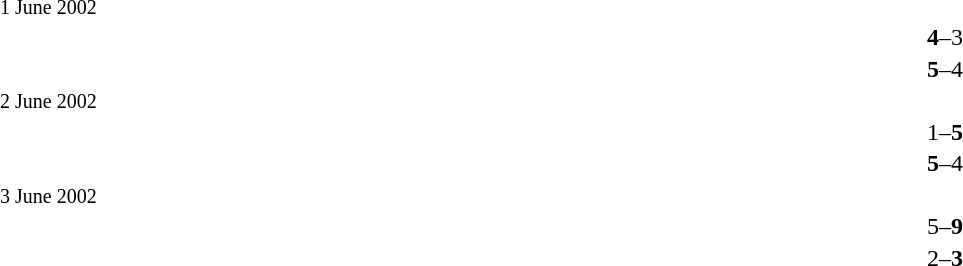<table width=100% cellspacing=1>
<tr>
<th width=40%></th>
<th width=20%></th>
<th></th>
</tr>
<tr>
<td><small>1 June 2002</small></td>
</tr>
<tr>
<td align=right><strong></strong></td>
<td align=center><strong>4</strong>–3</td>
<td></td>
</tr>
<tr>
<td align=right><strong></strong></td>
<td align=center><strong>5</strong>–4</td>
<td></td>
</tr>
<tr>
<td><small>2 June 2002</small></td>
</tr>
<tr>
<td align=right></td>
<td align=center>1–<strong>5</strong></td>
<td><strong></strong></td>
</tr>
<tr>
<td align=right><strong></strong></td>
<td align=center><strong>5</strong>–4</td>
<td></td>
</tr>
<tr>
<td><small>3 June 2002</small></td>
</tr>
<tr>
<td align=right></td>
<td align=center>5–<strong>9</strong></td>
<td><strong></strong></td>
</tr>
<tr>
<td align=right></td>
<td align=center>2–<strong>3</strong></td>
<td><strong></strong></td>
</tr>
</table>
